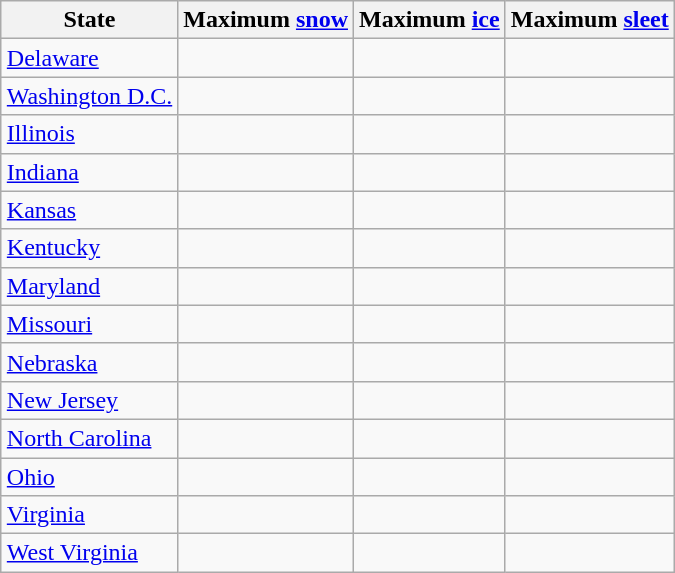<table class="wikitable" style="float:right; margin-left: 1em;">
<tr>
<th>State</th>
<th>Maximum <a href='#'>snow</a></th>
<th>Maximum <a href='#'>ice</a></th>
<th>Maximum <a href='#'>sleet</a></th>
</tr>
<tr>
<td><a href='#'>Delaware</a></td>
<td></td>
<td></td>
<td></td>
</tr>
<tr>
<td><a href='#'>Washington D.C.</a></td>
<td></td>
<td></td>
<td></td>
</tr>
<tr>
<td><a href='#'>Illinois</a></td>
<td></td>
<td></td>
<td></td>
</tr>
<tr>
<td><a href='#'>Indiana</a></td>
<td></td>
<td></td>
<td></td>
</tr>
<tr>
<td><a href='#'>Kansas</a></td>
<td></td>
<td></td>
<td></td>
</tr>
<tr>
<td><a href='#'>Kentucky</a></td>
<td></td>
<td></td>
<td></td>
</tr>
<tr>
<td><a href='#'>Maryland</a></td>
<td></td>
<td></td>
<td></td>
</tr>
<tr>
<td><a href='#'>Missouri</a></td>
<td></td>
<td></td>
<td></td>
</tr>
<tr>
<td><a href='#'>Nebraska</a></td>
<td></td>
<td></td>
<td></td>
</tr>
<tr>
<td><a href='#'>New Jersey</a></td>
<td></td>
<td></td>
<td></td>
</tr>
<tr>
<td><a href='#'>North Carolina</a></td>
<td></td>
<td></td>
<td></td>
</tr>
<tr>
<td><a href='#'>Ohio</a></td>
<td></td>
<td></td>
<td></td>
</tr>
<tr>
<td><a href='#'>Virginia</a></td>
<td></td>
<td></td>
<td></td>
</tr>
<tr>
<td><a href='#'>West Virginia</a></td>
<td></td>
<td></td>
<td></td>
</tr>
</table>
